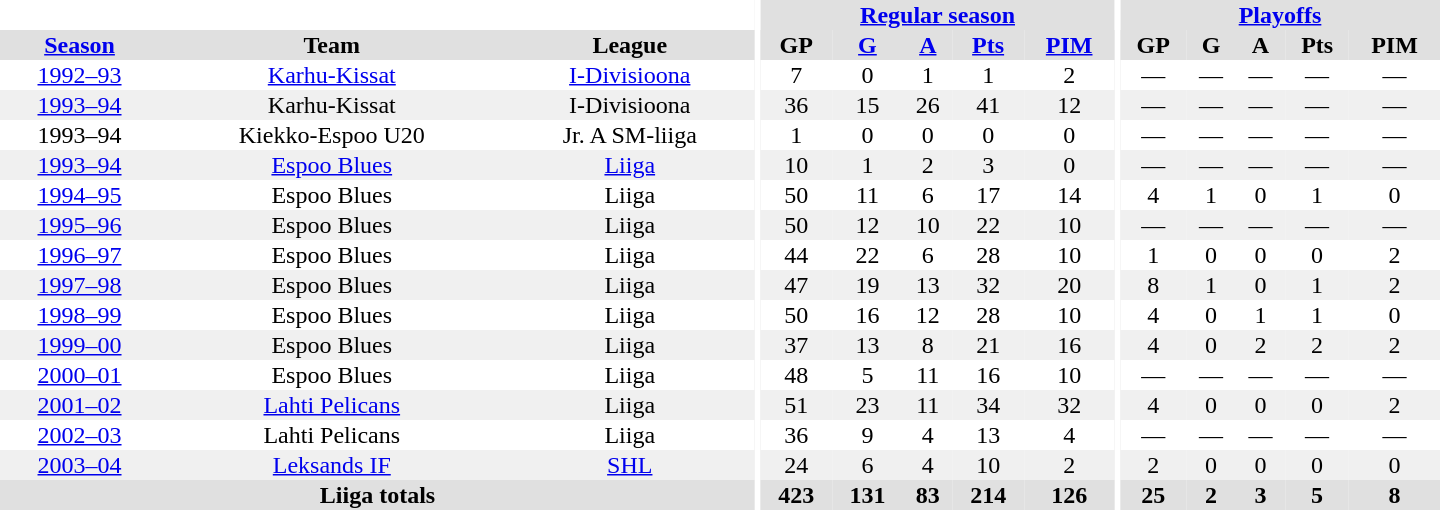<table border="0" cellpadding="1" cellspacing="0" style="text-align:center; width:60em">
<tr bgcolor="#e0e0e0">
<th colspan="3" bgcolor="#ffffff"></th>
<th rowspan="99" bgcolor="#ffffff"></th>
<th colspan="5"><a href='#'>Regular season</a></th>
<th rowspan="99" bgcolor="#ffffff"></th>
<th colspan="5"><a href='#'>Playoffs</a></th>
</tr>
<tr bgcolor="#e0e0e0">
<th><a href='#'>Season</a></th>
<th>Team</th>
<th>League</th>
<th>GP</th>
<th><a href='#'>G</a></th>
<th><a href='#'>A</a></th>
<th><a href='#'>Pts</a></th>
<th><a href='#'>PIM</a></th>
<th>GP</th>
<th>G</th>
<th>A</th>
<th>Pts</th>
<th>PIM</th>
</tr>
<tr>
<td><a href='#'>1992–93</a></td>
<td><a href='#'>Karhu-Kissat</a></td>
<td><a href='#'>I-Divisioona</a></td>
<td>7</td>
<td>0</td>
<td>1</td>
<td>1</td>
<td>2</td>
<td>—</td>
<td>—</td>
<td>—</td>
<td>—</td>
<td>—</td>
</tr>
<tr bgcolor="#f0f0f0">
<td><a href='#'>1993–94</a></td>
<td>Karhu-Kissat</td>
<td>I-Divisioona</td>
<td>36</td>
<td>15</td>
<td>26</td>
<td>41</td>
<td>12</td>
<td>—</td>
<td>—</td>
<td>—</td>
<td>—</td>
<td>—</td>
</tr>
<tr>
<td>1993–94</td>
<td>Kiekko-Espoo U20</td>
<td>Jr. A SM-liiga</td>
<td>1</td>
<td>0</td>
<td>0</td>
<td>0</td>
<td>0</td>
<td>—</td>
<td>—</td>
<td>—</td>
<td>—</td>
<td>—</td>
</tr>
<tr bgcolor="#f0f0f0">
<td><a href='#'>1993–94</a></td>
<td><a href='#'>Espoo Blues</a></td>
<td><a href='#'>Liiga</a></td>
<td>10</td>
<td>1</td>
<td>2</td>
<td>3</td>
<td>0</td>
<td>—</td>
<td>—</td>
<td>—</td>
<td>—</td>
<td>—</td>
</tr>
<tr>
<td><a href='#'>1994–95</a></td>
<td>Espoo Blues</td>
<td>Liiga</td>
<td>50</td>
<td>11</td>
<td>6</td>
<td>17</td>
<td>14</td>
<td>4</td>
<td>1</td>
<td>0</td>
<td>1</td>
<td>0</td>
</tr>
<tr bgcolor="#f0f0f0">
<td><a href='#'>1995–96</a></td>
<td>Espoo Blues</td>
<td>Liiga</td>
<td>50</td>
<td>12</td>
<td>10</td>
<td>22</td>
<td>10</td>
<td>—</td>
<td>—</td>
<td>—</td>
<td>—</td>
<td>—</td>
</tr>
<tr>
<td><a href='#'>1996–97</a></td>
<td>Espoo Blues</td>
<td>Liiga</td>
<td>44</td>
<td>22</td>
<td>6</td>
<td>28</td>
<td>10</td>
<td>1</td>
<td>0</td>
<td>0</td>
<td>0</td>
<td>2</td>
</tr>
<tr bgcolor="#f0f0f0">
<td><a href='#'>1997–98</a></td>
<td>Espoo Blues</td>
<td>Liiga</td>
<td>47</td>
<td>19</td>
<td>13</td>
<td>32</td>
<td>20</td>
<td>8</td>
<td>1</td>
<td>0</td>
<td>1</td>
<td>2</td>
</tr>
<tr>
<td><a href='#'>1998–99</a></td>
<td>Espoo Blues</td>
<td>Liiga</td>
<td>50</td>
<td>16</td>
<td>12</td>
<td>28</td>
<td>10</td>
<td>4</td>
<td>0</td>
<td>1</td>
<td>1</td>
<td>0</td>
</tr>
<tr bgcolor="#f0f0f0">
<td><a href='#'>1999–00</a></td>
<td>Espoo Blues</td>
<td>Liiga</td>
<td>37</td>
<td>13</td>
<td>8</td>
<td>21</td>
<td>16</td>
<td>4</td>
<td>0</td>
<td>2</td>
<td>2</td>
<td>2</td>
</tr>
<tr>
<td><a href='#'>2000–01</a></td>
<td>Espoo Blues</td>
<td>Liiga</td>
<td>48</td>
<td>5</td>
<td>11</td>
<td>16</td>
<td>10</td>
<td>—</td>
<td>—</td>
<td>—</td>
<td>—</td>
<td>—</td>
</tr>
<tr bgcolor="#f0f0f0">
<td><a href='#'>2001–02</a></td>
<td><a href='#'>Lahti Pelicans</a></td>
<td>Liiga</td>
<td>51</td>
<td>23</td>
<td>11</td>
<td>34</td>
<td>32</td>
<td>4</td>
<td>0</td>
<td>0</td>
<td>0</td>
<td>2</td>
</tr>
<tr>
<td><a href='#'>2002–03</a></td>
<td>Lahti Pelicans</td>
<td>Liiga</td>
<td>36</td>
<td>9</td>
<td>4</td>
<td>13</td>
<td>4</td>
<td>—</td>
<td>—</td>
<td>—</td>
<td>—</td>
<td>—</td>
</tr>
<tr bgcolor="#f0f0f0">
<td><a href='#'>2003–04</a></td>
<td><a href='#'>Leksands IF</a></td>
<td><a href='#'>SHL</a></td>
<td>24</td>
<td>6</td>
<td>4</td>
<td>10</td>
<td>2</td>
<td>2</td>
<td>0</td>
<td>0</td>
<td>0</td>
<td>0</td>
</tr>
<tr>
</tr>
<tr ALIGN="center" bgcolor="#e0e0e0">
<th colspan="3">Liiga totals</th>
<th ALIGN="center">423</th>
<th ALIGN="center">131</th>
<th ALIGN="center">83</th>
<th ALIGN="center">214</th>
<th ALIGN="center">126</th>
<th ALIGN="center">25</th>
<th ALIGN="center">2</th>
<th ALIGN="center">3</th>
<th ALIGN="center">5</th>
<th ALIGN="center">8</th>
</tr>
</table>
